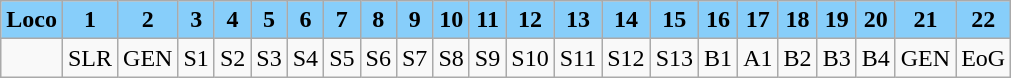<table class="wikitable plainrowheaders unsortable" style="text-align:center">
<tr>
<th scope="col" rowspan="1" style="background:lightskyblue;">Loco</th>
<th scope="col" rowspan="1" style="background:lightskyblue;">1</th>
<th scope="col" rowspan="1" style="background:lightskyblue;">2</th>
<th scope="col" rowspan="1" style="background:lightskyblue;">3</th>
<th scope="col" rowspan="1" style="background:lightskyblue;">4</th>
<th scope="col" rowspan="1" style="background:lightskyblue;">5</th>
<th scope="col" rowspan="1" style="background:lightskyblue;">6</th>
<th scope="col" rowspan="1" style="background:lightskyblue;">7</th>
<th scope="col" rowspan="1" style="background:lightskyblue;">8</th>
<th scope="col" rowspan="1" style="background:lightskyblue;">9</th>
<th scope="col" rowspan="1" style="background:lightskyblue;">10</th>
<th scope="col" rowspan="1" style="background:lightskyblue;">11</th>
<th scope="col" rowspan="1" style="background:lightskyblue;">12</th>
<th scope="col" rowspan="1" style="background:lightskyblue;">13</th>
<th scope="col" rowspan="1" style="background:lightskyblue;">14</th>
<th scope="col" rowspan="1" style="background:lightskyblue;">15</th>
<th scope="col" rowspan="1" style="background:lightskyblue;">16</th>
<th scope="col" rowspan="1" style="background:lightskyblue;">17</th>
<th scope="col" rowspan="1" style="background:lightskyblue;">18</th>
<th scope="col" rowspan="1" style="background:lightskyblue;">19</th>
<th scope="col" rowspan="1" style="background:lightskyblue;">20</th>
<th scope="col" rowspan="1" style="background:lightskyblue;">21</th>
<th scope="col" rowspan="1" style="background:lightskyblue;">22</th>
</tr>
<tr>
<td></td>
<td>SLR</td>
<td>GEN</td>
<td>S1</td>
<td>S2</td>
<td>S3</td>
<td>S4</td>
<td>S5</td>
<td>S6</td>
<td>S7</td>
<td>S8</td>
<td>S9</td>
<td>S10</td>
<td>S11</td>
<td>S12</td>
<td>S13</td>
<td>B1</td>
<td>A1</td>
<td>B2</td>
<td>B3</td>
<td>B4</td>
<td>GEN</td>
<td>EoG</td>
</tr>
</table>
